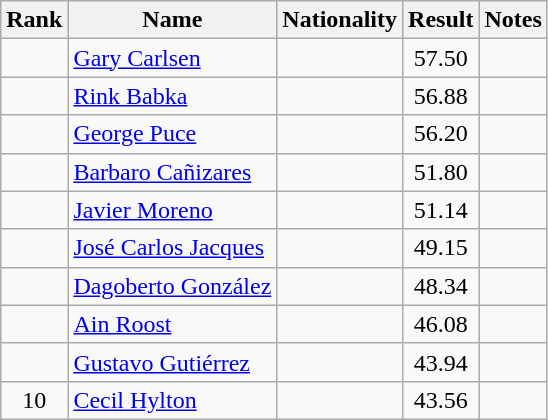<table class="wikitable sortable" style="text-align:center">
<tr>
<th>Rank</th>
<th>Name</th>
<th>Nationality</th>
<th>Result</th>
<th>Notes</th>
</tr>
<tr>
<td></td>
<td align=left><a href='#'>Gary Carlsen</a></td>
<td align=left></td>
<td>57.50</td>
<td></td>
</tr>
<tr>
<td></td>
<td align=left><a href='#'>Rink Babka</a></td>
<td align=left></td>
<td>56.88</td>
<td></td>
</tr>
<tr>
<td></td>
<td align=left><a href='#'>George Puce</a></td>
<td align=left></td>
<td>56.20</td>
<td></td>
</tr>
<tr>
<td></td>
<td align=left><a href='#'>Barbaro Cañizares</a></td>
<td align=left></td>
<td>51.80</td>
<td></td>
</tr>
<tr>
<td></td>
<td align=left><a href='#'>Javier Moreno</a></td>
<td align=left></td>
<td>51.14</td>
<td></td>
</tr>
<tr>
<td></td>
<td align=left><a href='#'>José Carlos Jacques</a></td>
<td align=left></td>
<td>49.15</td>
<td></td>
</tr>
<tr>
<td></td>
<td align=left><a href='#'>Dagoberto González</a></td>
<td align=left></td>
<td>48.34</td>
<td></td>
</tr>
<tr>
<td></td>
<td align=left><a href='#'>Ain Roost</a></td>
<td align=left></td>
<td>46.08</td>
<td></td>
</tr>
<tr>
<td></td>
<td align=left><a href='#'>Gustavo Gutiérrez</a></td>
<td align=left></td>
<td>43.94</td>
<td></td>
</tr>
<tr>
<td>10</td>
<td align=left><a href='#'>Cecil Hylton</a></td>
<td align=left></td>
<td>43.56</td>
<td></td>
</tr>
</table>
